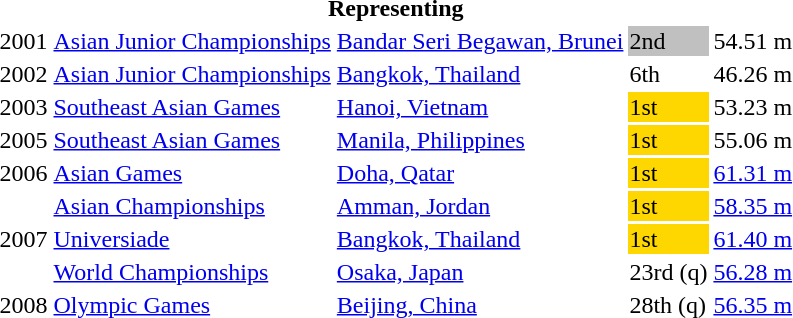<table>
<tr>
<th colspan="5">Representing </th>
</tr>
<tr>
<td>2001</td>
<td><a href='#'>Asian Junior Championships</a></td>
<td><a href='#'>Bandar Seri Begawan, Brunei</a></td>
<td bgcolor="silver">2nd</td>
<td>54.51 m</td>
</tr>
<tr>
<td>2002</td>
<td><a href='#'>Asian Junior Championships</a></td>
<td><a href='#'>Bangkok, Thailand</a></td>
<td>6th</td>
<td>46.26 m</td>
</tr>
<tr>
<td>2003</td>
<td><a href='#'>Southeast Asian Games</a></td>
<td><a href='#'>Hanoi, Vietnam</a></td>
<td bgcolor="gold">1st</td>
<td>53.23 m</td>
</tr>
<tr>
<td>2005</td>
<td><a href='#'>Southeast Asian Games</a></td>
<td><a href='#'>Manila, Philippines</a></td>
<td bgcolor="gold">1st</td>
<td>55.06 m</td>
</tr>
<tr>
<td>2006</td>
<td><a href='#'>Asian Games</a></td>
<td><a href='#'>Doha, Qatar</a></td>
<td bgcolor="gold">1st</td>
<td><a href='#'>61.31 m</a></td>
</tr>
<tr>
<td rowspan=3>2007</td>
<td><a href='#'>Asian Championships</a></td>
<td><a href='#'>Amman, Jordan</a></td>
<td bgcolor="gold">1st</td>
<td><a href='#'>58.35 m</a></td>
</tr>
<tr>
<td><a href='#'>Universiade</a></td>
<td><a href='#'>Bangkok, Thailand</a></td>
<td bgcolor="gold">1st</td>
<td><a href='#'>61.40 m</a></td>
</tr>
<tr>
<td><a href='#'>World Championships</a></td>
<td><a href='#'>Osaka, Japan</a></td>
<td>23rd (q)</td>
<td><a href='#'>56.28 m</a></td>
</tr>
<tr>
<td>2008</td>
<td><a href='#'>Olympic Games</a></td>
<td><a href='#'>Beijing, China</a></td>
<td>28th (q)</td>
<td><a href='#'>56.35 m</a></td>
</tr>
</table>
